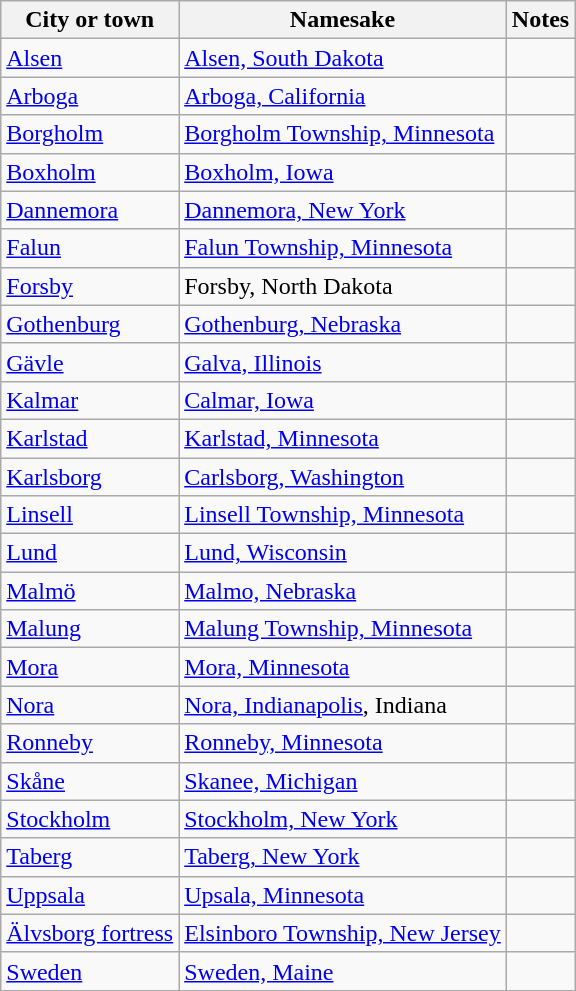<table class="wikitable">
<tr>
<th>City or town</th>
<th>Namesake</th>
<th>Notes</th>
</tr>
<tr>
<td><a href='#'>Alsen</a></td>
<td><a href='#'>Alsen, South Dakota</a></td>
<td> </td>
</tr>
<tr>
<td><a href='#'>Arboga</a></td>
<td><a href='#'>Arboga, California</a></td>
<td></td>
</tr>
<tr>
<td><a href='#'>Borgholm</a></td>
<td><a href='#'>Borgholm Township, Minnesota</a></td>
<td></td>
</tr>
<tr>
<td><a href='#'>Boxholm</a></td>
<td><a href='#'>Boxholm, Iowa</a></td>
<td></td>
</tr>
<tr>
<td><a href='#'>Dannemora</a></td>
<td><a href='#'>Dannemora, New York</a></td>
<td></td>
</tr>
<tr>
<td><a href='#'>Falun</a></td>
<td><a href='#'>Falun Township, Minnesota</a></td>
<td></td>
</tr>
<tr>
<td><a href='#'>Forsby</a></td>
<td>Forsby, North Dakota</td>
<td></td>
</tr>
<tr>
<td><a href='#'>Gothenburg</a></td>
<td><a href='#'>Gothenburg, Nebraska</a></td>
<td></td>
</tr>
<tr>
<td><a href='#'>Gävle</a></td>
<td><a href='#'>Galva, Illinois</a></td>
<td></td>
</tr>
<tr>
<td><a href='#'>Kalmar</a></td>
<td><a href='#'>Calmar, Iowa</a></td>
<td></td>
</tr>
<tr>
<td><a href='#'>Karlstad</a></td>
<td><a href='#'>Karlstad, Minnesota</a></td>
<td></td>
</tr>
<tr>
<td><a href='#'>Karlsborg</a></td>
<td><a href='#'>Carlsborg, Washington</a></td>
<td> </td>
</tr>
<tr>
<td><a href='#'>Linsell</a></td>
<td><a href='#'>Linsell Township, Minnesota</a></td>
<td></td>
</tr>
<tr>
<td><a href='#'>Lund</a></td>
<td><a href='#'>Lund, Wisconsin</a></td>
<td> </td>
</tr>
<tr>
<td><a href='#'>Malmö</a></td>
<td><a href='#'>Malmo, Nebraska</a></td>
<td></td>
</tr>
<tr>
<td><a href='#'>Malung</a></td>
<td><a href='#'>Malung Township, Minnesota</a></td>
<td></td>
</tr>
<tr>
<td><a href='#'>Mora</a></td>
<td><a href='#'>Mora, Minnesota</a></td>
<td></td>
</tr>
<tr>
<td><a href='#'>Nora</a></td>
<td><a href='#'>Nora, Indianapolis</a>, Indiana</td>
<td></td>
</tr>
<tr>
<td><a href='#'>Ronneby</a></td>
<td><a href='#'>Ronneby, Minnesota</a></td>
<td></td>
</tr>
<tr>
<td><a href='#'>Skåne</a></td>
<td><a href='#'>Skanee, Michigan</a></td>
<td></td>
</tr>
<tr>
<td><a href='#'>Stockholm</a></td>
<td><a href='#'>Stockholm, New York</a></td>
<td> </td>
</tr>
<tr>
<td><a href='#'>Taberg</a></td>
<td><a href='#'>Taberg, New York</a></td>
<td></td>
</tr>
<tr>
<td><a href='#'>Uppsala</a></td>
<td><a href='#'>Upsala, Minnesota</a></td>
<td></td>
</tr>
<tr>
<td><a href='#'>Älvsborg fortress</a></td>
<td><a href='#'>Elsinboro Township, New Jersey</a></td>
<td></td>
</tr>
<tr>
<td><a href='#'>Sweden</a></td>
<td><a href='#'>Sweden, Maine</a></td>
<td></td>
</tr>
</table>
